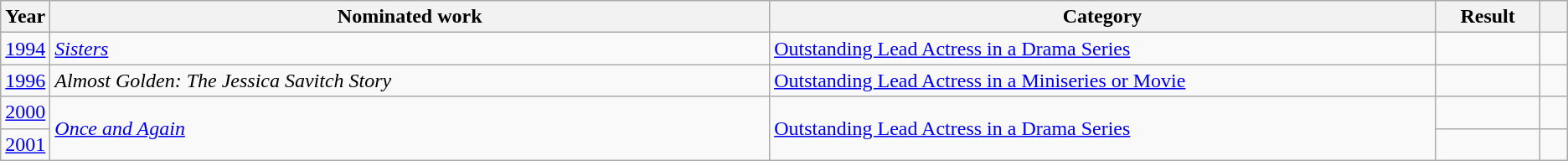<table class="wikitable">
<tr>
<th scope="col" style="width:1em;">Year</th>
<th scope="col" style="width:39em;">Nominated work</th>
<th scope="col" style="width:36em;">Category</th>
<th scope="col" style="width:5em;">Result</th>
<th scope="col" style="width:1em;"></th>
</tr>
<tr>
<td><a href='#'>1994</a></td>
<td><em><a href='#'>Sisters</a></em></td>
<td><a href='#'>Outstanding Lead Actress in a Drama Series</a></td>
<td></td>
<td></td>
</tr>
<tr>
<td><a href='#'>1996</a></td>
<td><em>Almost Golden: The Jessica Savitch Story</em></td>
<td><a href='#'>Outstanding Lead Actress in a Miniseries or Movie</a></td>
<td></td>
<td></td>
</tr>
<tr>
<td><a href='#'>2000</a></td>
<td rowspan="2"><em><a href='#'>Once and Again</a></em></td>
<td rowspan="2"><a href='#'>Outstanding Lead Actress in a Drama Series</a></td>
<td></td>
<td></td>
</tr>
<tr>
<td><a href='#'>2001</a></td>
<td></td>
<td></td>
</tr>
</table>
